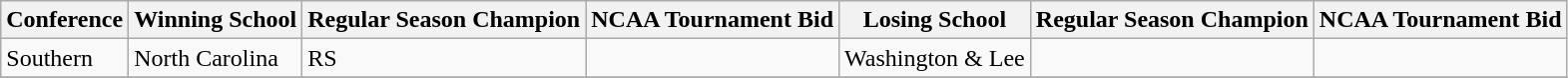<table class="wikitable">
<tr>
<th>Conference</th>
<th>Winning School</th>
<th>Regular Season Champion</th>
<th>NCAA Tournament Bid</th>
<th>Losing School</th>
<th>Regular Season Champion</th>
<th>NCAA Tournament Bid</th>
</tr>
<tr>
<td>Southern</td>
<td>North Carolina</td>
<td>RS</td>
<td></td>
<td>Washington & Lee</td>
<td></td>
<td></td>
</tr>
<tr>
</tr>
</table>
